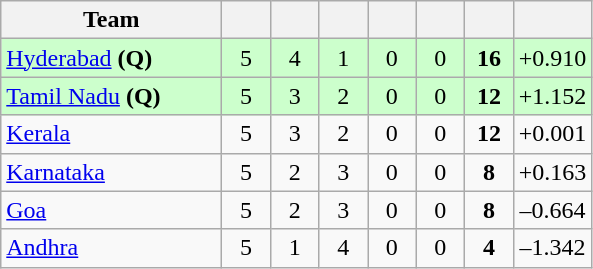<table class="wikitable" style="text-align:center">
<tr>
<th style="width:140px;">Team</th>
<th style="width:25px;"></th>
<th style="width:25px;"></th>
<th style="width:25px;"></th>
<th style="width:25px;"></th>
<th style="width:25px;"></th>
<th style="width:25px;"></th>
<th style="width:40px;"></th>
</tr>
<tr style="background:#cfc;">
<td style="text-align:left"><a href='#'>Hyderabad</a> <strong>(Q)</strong></td>
<td>5</td>
<td>4</td>
<td>1</td>
<td>0</td>
<td>0</td>
<td><strong>16</strong></td>
<td>+0.910</td>
</tr>
<tr style="background:#cfc;">
<td style="text-align:left"><a href='#'>Tamil Nadu</a> <strong>(Q)</strong></td>
<td>5</td>
<td>3</td>
<td>2</td>
<td>0</td>
<td>0</td>
<td><strong>12</strong></td>
<td>+1.152</td>
</tr>
<tr>
<td style="text-align:left"><a href='#'>Kerala</a></td>
<td>5</td>
<td>3</td>
<td>2</td>
<td>0</td>
<td>0</td>
<td><strong>12</strong></td>
<td>+0.001</td>
</tr>
<tr>
<td style="text-align:left"><a href='#'>Karnataka</a></td>
<td>5</td>
<td>2</td>
<td>3</td>
<td>0</td>
<td>0</td>
<td><strong>8</strong></td>
<td>+0.163</td>
</tr>
<tr>
<td style="text-align:left"><a href='#'>Goa</a></td>
<td>5</td>
<td>2</td>
<td>3</td>
<td>0</td>
<td>0</td>
<td><strong>8</strong></td>
<td>–0.664</td>
</tr>
<tr>
<td style="text-align:left"><a href='#'>Andhra</a></td>
<td>5</td>
<td>1</td>
<td>4</td>
<td>0</td>
<td>0</td>
<td><strong>4</strong></td>
<td>–1.342</td>
</tr>
</table>
